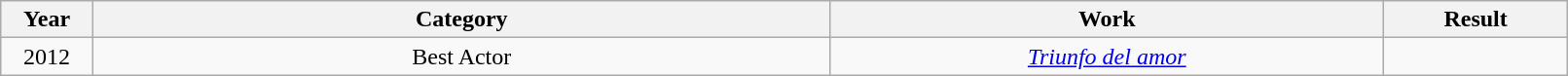<table class="wikitable" width="85%">
<tr>
<th width="5%">Year</th>
<th width="40%">Category</th>
<th width="30%">Work</th>
<th width="10%">Result</th>
</tr>
<tr style="text-align: center; top">
<td>2012</td>
<td>Best Actor</td>
<td><em><a href='#'>Triunfo del amor</a></em></td>
<td></td>
</tr>
</table>
